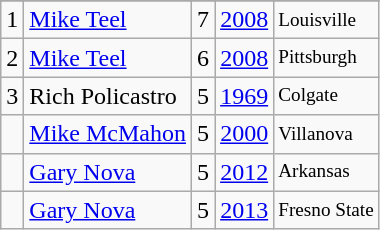<table class="wikitable">
<tr>
</tr>
<tr>
<td>1</td>
<td><a href='#'>Mike Teel</a></td>
<td>7</td>
<td><a href='#'>2008</a></td>
<td style="font-size:80%;">Louisville</td>
</tr>
<tr>
<td>2</td>
<td><a href='#'>Mike Teel</a></td>
<td>6</td>
<td><a href='#'>2008</a></td>
<td style="font-size:80%;">Pittsburgh</td>
</tr>
<tr>
<td>3</td>
<td>Rich Policastro</td>
<td>5</td>
<td><a href='#'>1969</a></td>
<td style="font-size:80%;">Colgate</td>
</tr>
<tr>
<td></td>
<td><a href='#'>Mike McMahon</a></td>
<td>5</td>
<td><a href='#'>2000</a></td>
<td style="font-size:80%;">Villanova</td>
</tr>
<tr>
<td></td>
<td><a href='#'>Gary Nova</a></td>
<td>5</td>
<td><a href='#'>2012</a></td>
<td style="font-size:80%;">Arkansas</td>
</tr>
<tr>
<td></td>
<td><a href='#'>Gary Nova</a></td>
<td>5</td>
<td><a href='#'>2013</a></td>
<td style="font-size:80%;">Fresno State</td>
</tr>
</table>
